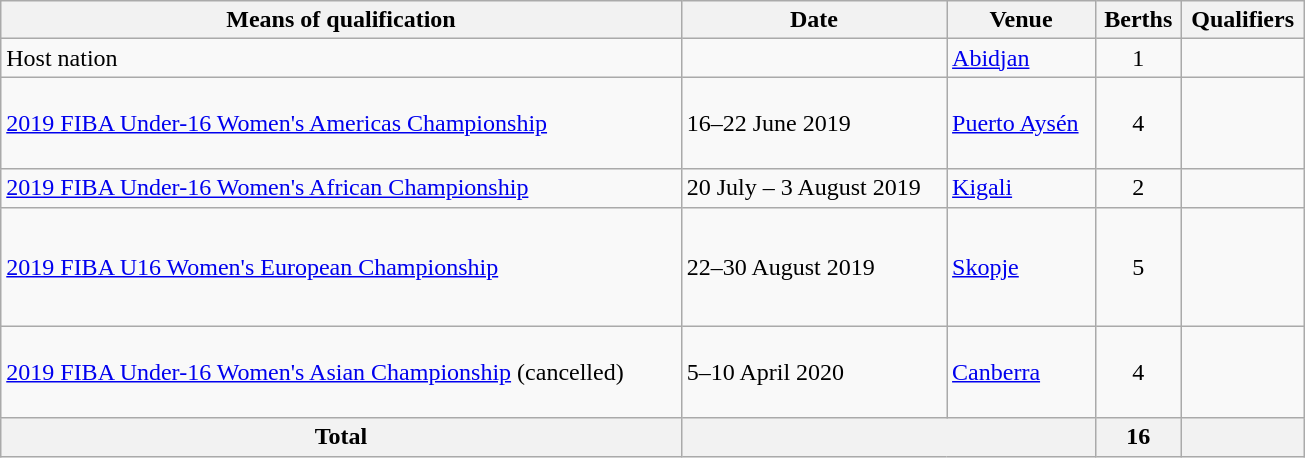<table class="wikitable" style="width:870px;">
<tr>
<th>Means of qualification</th>
<th>Date</th>
<th>Venue</th>
<th>Berths</th>
<th>Qualifiers</th>
</tr>
<tr>
<td>Host nation</td>
<td></td>
<td> <a href='#'>Abidjan</a></td>
<td style="text-align:center;">1</td>
<td></td>
</tr>
<tr>
<td><a href='#'>2019 FIBA Under-16 Women's Americas Championship</a></td>
<td>16–22 June 2019</td>
<td> <a href='#'>Puerto Aysén</a></td>
<td style="text-align:center;">4</td>
<td><br><br><br></td>
</tr>
<tr>
<td><a href='#'>2019 FIBA Under-16 Women's African Championship</a></td>
<td>20 July – 3 August 2019</td>
<td> <a href='#'>Kigali</a></td>
<td style="text-align:center;">2</td>
<td><br></td>
</tr>
<tr>
<td><a href='#'>2019 FIBA U16 Women's European Championship</a></td>
<td>22–30 August 2019</td>
<td> <a href='#'>Skopje</a></td>
<td style="text-align:center;">5</td>
<td><br><br><br><br></td>
</tr>
<tr>
<td><a href='#'>2019 FIBA Under-16 Women's Asian Championship</a> (cancelled)</td>
<td>5–10 April 2020</td>
<td> <a href='#'>Canberra</a></td>
<td style="text-align:center;">4</td>
<td><br><br><br></td>
</tr>
<tr>
<th>Total</th>
<th colspan="2"></th>
<th>16</th>
<th></th>
</tr>
</table>
